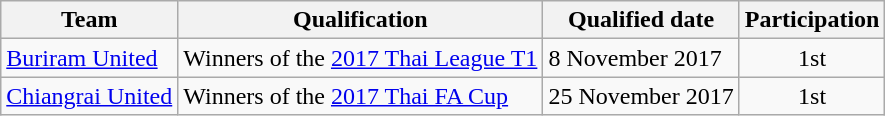<table class="wikitable">
<tr>
<th>Team</th>
<th>Qualification</th>
<th>Qualified date</th>
<th>Participation</th>
</tr>
<tr>
<td><a href='#'>Buriram United</a></td>
<td>Winners of the <a href='#'>2017 Thai League T1</a></td>
<td>8 November 2017</td>
<td align="center">1st</td>
</tr>
<tr>
<td><a href='#'>Chiangrai United</a></td>
<td>Winners of the <a href='#'>2017 Thai FA Cup</a></td>
<td>25 November 2017</td>
<td align="center">1st</td>
</tr>
</table>
